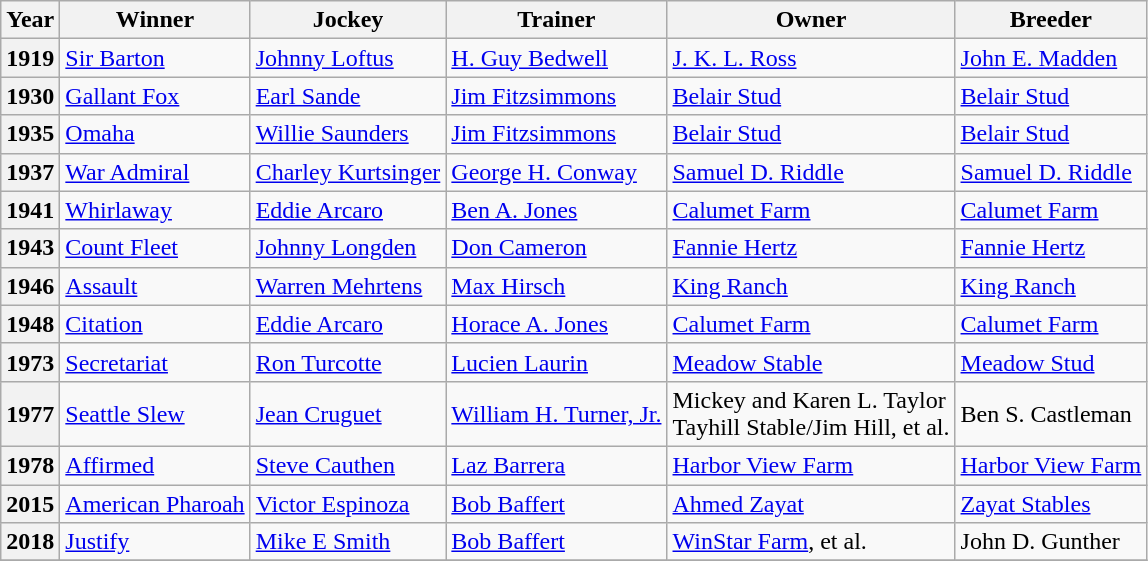<table class="wikitable" style="text-align: left;">
<tr>
<th>Year</th>
<th>Winner</th>
<th>Jockey</th>
<th>Trainer</th>
<th>Owner</th>
<th>Breeder</th>
</tr>
<tr>
<th scope=row>1919</th>
<td><a href='#'>Sir Barton</a></td>
<td><a href='#'>Johnny Loftus</a></td>
<td><a href='#'>H. Guy Bedwell</a></td>
<td><a href='#'>J. K. L. Ross</a></td>
<td><a href='#'>John E. Madden</a></td>
</tr>
<tr>
<th scope=row>1930</th>
<td><a href='#'>Gallant Fox</a></td>
<td><a href='#'>Earl Sande</a></td>
<td><a href='#'>Jim Fitzsimmons</a></td>
<td><a href='#'>Belair Stud</a></td>
<td><a href='#'>Belair Stud</a></td>
</tr>
<tr>
<th scope=row>1935</th>
<td><a href='#'>Omaha</a></td>
<td><a href='#'>Willie Saunders</a></td>
<td><a href='#'>Jim Fitzsimmons</a></td>
<td><a href='#'>Belair Stud</a></td>
<td><a href='#'>Belair Stud</a></td>
</tr>
<tr>
<th scope=row>1937</th>
<td><a href='#'>War Admiral</a></td>
<td><a href='#'>Charley Kurtsinger</a></td>
<td><a href='#'>George H. Conway</a></td>
<td><a href='#'>Samuel D. Riddle</a></td>
<td><a href='#'>Samuel D. Riddle</a></td>
</tr>
<tr>
<th scope=row>1941</th>
<td><a href='#'>Whirlaway</a></td>
<td><a href='#'>Eddie Arcaro</a></td>
<td><a href='#'>Ben A. Jones</a></td>
<td><a href='#'>Calumet Farm</a></td>
<td><a href='#'>Calumet Farm</a></td>
</tr>
<tr>
<th scope=row>1943</th>
<td><a href='#'>Count Fleet</a></td>
<td><a href='#'>Johnny Longden</a></td>
<td><a href='#'>Don Cameron</a></td>
<td><a href='#'>Fannie Hertz</a></td>
<td><a href='#'>Fannie Hertz</a></td>
</tr>
<tr>
<th scope=row>1946</th>
<td><a href='#'>Assault</a></td>
<td><a href='#'>Warren Mehrtens</a></td>
<td><a href='#'>Max Hirsch</a></td>
<td><a href='#'>King Ranch</a></td>
<td><a href='#'>King Ranch</a></td>
</tr>
<tr>
<th scope=row>1948</th>
<td><a href='#'>Citation</a></td>
<td><a href='#'>Eddie Arcaro</a></td>
<td><a href='#'>Horace A. Jones</a></td>
<td><a href='#'>Calumet Farm</a></td>
<td><a href='#'>Calumet Farm</a></td>
</tr>
<tr>
<th scope=row>1973</th>
<td><a href='#'>Secretariat</a></td>
<td><a href='#'>Ron Turcotte</a></td>
<td><a href='#'>Lucien Laurin</a></td>
<td><a href='#'>Meadow Stable</a></td>
<td><a href='#'>Meadow Stud</a></td>
</tr>
<tr>
<th scope=row>1977</th>
<td><a href='#'>Seattle Slew</a></td>
<td><a href='#'>Jean Cruguet</a></td>
<td><a href='#'>William H. Turner, Jr.</a></td>
<td>Mickey and Karen L. Taylor<br>Tayhill Stable/Jim Hill, et al.</td>
<td>Ben S. Castleman</td>
</tr>
<tr>
<th scope=row>1978</th>
<td><a href='#'>Affirmed</a></td>
<td><a href='#'>Steve Cauthen</a></td>
<td><a href='#'>Laz Barrera</a></td>
<td><a href='#'>Harbor View Farm</a></td>
<td><a href='#'>Harbor View Farm</a></td>
</tr>
<tr>
<th scope=row>2015</th>
<td><a href='#'>American Pharoah</a></td>
<td><a href='#'>Victor Espinoza</a></td>
<td><a href='#'>Bob Baffert</a></td>
<td><a href='#'>Ahmed Zayat</a></td>
<td><a href='#'>Zayat Stables</a></td>
</tr>
<tr>
<th>2018</th>
<td><a href='#'>Justify</a></td>
<td><a href='#'>Mike E Smith</a></td>
<td><a href='#'>Bob Baffert</a></td>
<td><a href='#'>WinStar Farm</a>, et al.</td>
<td>John D. Gunther</td>
</tr>
<tr>
</tr>
</table>
